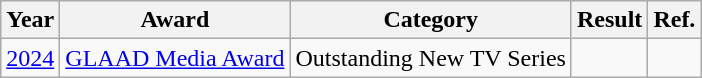<table class="wikitable">
<tr>
<th>Year</th>
<th>Award</th>
<th>Category</th>
<th>Result</th>
<th>Ref.</th>
</tr>
<tr>
<td><a href='#'>2024</a></td>
<td><a href='#'>GLAAD Media Award</a></td>
<td>Outstanding New TV Series</td>
<td></td>
<td></td>
</tr>
</table>
